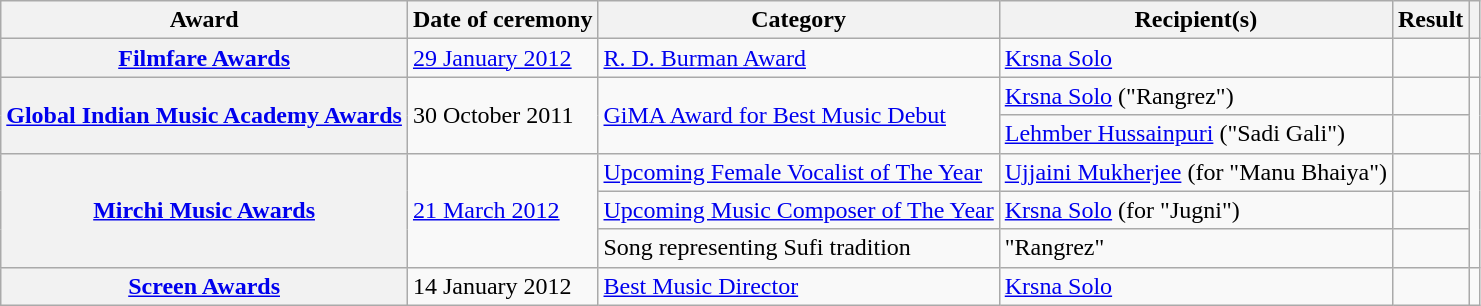<table class="wikitable plainrowheaders sortable">
<tr>
<th scope="col">Award</th>
<th scope="col">Date of ceremony</th>
<th scope="col">Category</th>
<th scope="col">Recipient(s)</th>
<th scope="col" class="unsortable">Result</th>
<th scope="col" class="unsortable"></th>
</tr>
<tr>
<th scope="row"><a href='#'>Filmfare Awards</a></th>
<td><a href='#'>29 January 2012</a></td>
<td><a href='#'>R. D. Burman Award</a></td>
<td><a href='#'>Krsna Solo</a></td>
<td></td>
<td style="text-align:center;"><br></td>
</tr>
<tr>
<th scope="row" rowspan="2"><a href='#'>Global Indian Music Academy Awards</a></th>
<td rowspan="2">30 October 2011</td>
<td rowspan="2"><a href='#'>GiMA Award for Best Music Debut</a></td>
<td><a href='#'>Krsna Solo</a> ("Rangrez")</td>
<td></td>
<td style="text-align:center;" rowspan="2"><br></td>
</tr>
<tr>
<td><a href='#'>Lehmber Hussainpuri</a> ("Sadi Gali")</td>
<td></td>
</tr>
<tr>
<th scope="row" rowspan="3"><a href='#'>Mirchi Music Awards</a></th>
<td rowspan="3"><a href='#'>21 March 2012</a></td>
<td><a href='#'>Upcoming Female Vocalist of The Year</a></td>
<td><a href='#'>Ujjaini Mukherjee</a> (for "Manu Bhaiya")</td>
<td></td>
<td style="text-align:center;" rowspan="3"></td>
</tr>
<tr>
<td><a href='#'>Upcoming Music Composer of The Year</a></td>
<td><a href='#'>Krsna Solo</a> (for "Jugni")</td>
<td></td>
</tr>
<tr>
<td>Song representing Sufi tradition</td>
<td>"Rangrez"</td>
<td></td>
</tr>
<tr>
<th scope="row"><a href='#'>Screen Awards</a></th>
<td>14 January 2012</td>
<td><a href='#'>Best Music Director</a></td>
<td><a href='#'>Krsna Solo</a></td>
<td></td>
<td style="text-align:center;"><br></td>
</tr>
</table>
